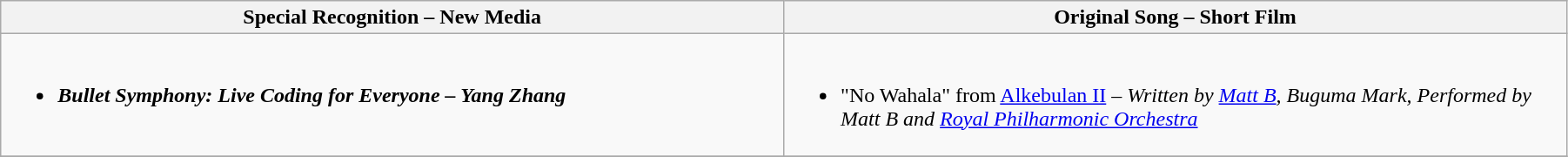<table class="wikitable" style="width:95%">
<tr>
<th width="50%">Special Recognition – New Media</th>
<th width="50%">Original Song – Short Film</th>
</tr>
<tr>
<td valign="top"><br><ul><li><strong><em>Bullet Symphony: Live Coding for Everyone<em> – Yang Zhang<strong></li></ul></td>
<td valign="top"><br><ul><li></strong>"No Wahala" from </em><a href='#'>Alkebulan II</a><em> – Written by <a href='#'>Matt B</a>, Buguma Mark, Performed by Matt B and <a href='#'>Royal Philharmonic Orchestra</a><strong></li></ul></td>
</tr>
<tr>
</tr>
</table>
